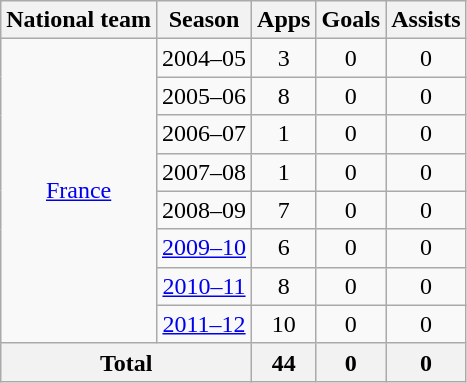<table class="wikitable" style="text-align: center;">
<tr>
<th>National team</th>
<th>Season</th>
<th>Apps</th>
<th>Goals</th>
<th>Assists</th>
</tr>
<tr>
<td rowspan="8"><a href='#'>France</a></td>
<td>2004–05</td>
<td>3</td>
<td>0</td>
<td>0</td>
</tr>
<tr>
<td>2005–06</td>
<td>8</td>
<td>0</td>
<td>0</td>
</tr>
<tr>
<td>2006–07</td>
<td>1</td>
<td>0</td>
<td>0</td>
</tr>
<tr>
<td>2007–08</td>
<td>1</td>
<td>0</td>
<td>0</td>
</tr>
<tr>
<td>2008–09</td>
<td>7</td>
<td>0</td>
<td>0</td>
</tr>
<tr>
<td><a href='#'>2009–10</a></td>
<td>6</td>
<td>0</td>
<td>0</td>
</tr>
<tr>
<td><a href='#'>2010–11</a></td>
<td>8</td>
<td>0</td>
<td>0</td>
</tr>
<tr>
<td><a href='#'>2011–12</a></td>
<td>10</td>
<td>0</td>
<td>0</td>
</tr>
<tr>
<th colspan="2">Total</th>
<th>44</th>
<th>0</th>
<th>0</th>
</tr>
</table>
